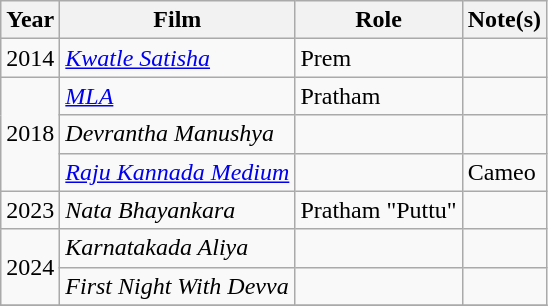<table class="wikitable sortable">
<tr>
<th>Year</th>
<th>Film</th>
<th>Role</th>
<th>Note(s)</th>
</tr>
<tr>
<td>2014</td>
<td><em><a href='#'>Kwatle Satisha</a></em></td>
<td>Prem</td>
<td></td>
</tr>
<tr>
<td rowspan="3">2018</td>
<td><em><a href='#'>MLA</a></em></td>
<td>Pratham</td>
<td></td>
</tr>
<tr>
<td><em>Devrantha Manushya</em></td>
<td></td>
<td></td>
</tr>
<tr>
<td><em><a href='#'>Raju Kannada Medium</a></em></td>
<td></td>
<td>Cameo</td>
</tr>
<tr>
<td>2023</td>
<td><em>Nata Bhayankara</em></td>
<td>Pratham "Puttu"</td>
<td></td>
</tr>
<tr>
<td style="text-align:left;" rowspan="2">2024</td>
<td><em>Karnatakada Aliya</em></td>
<td></td>
<td></td>
</tr>
<tr>
<td><em>First Night With Devva</em></td>
<td></td>
<td></td>
</tr>
<tr>
</tr>
</table>
